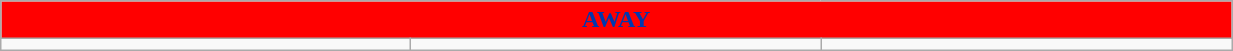<table class="wikitable collapsible collapsed" style="width:65%">
<tr>
<th colspan=6 ! style="color:#0038af; background:red">AWAY</th>
</tr>
<tr>
<td></td>
<td></td>
<td></td>
</tr>
</table>
